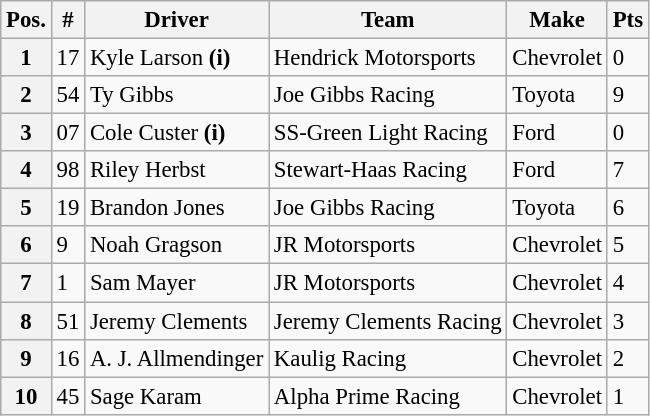<table class="wikitable" style="font-size:95%">
<tr>
<th>Pos.</th>
<th>#</th>
<th>Driver</th>
<th>Team</th>
<th>Make</th>
<th>Pts</th>
</tr>
<tr>
<th>1</th>
<td>17</td>
<td>Kyle Larson <strong>(i)</strong></td>
<td>Hendrick Motorsports</td>
<td>Chevrolet</td>
<td>0</td>
</tr>
<tr>
<th>2</th>
<td>54</td>
<td>Ty Gibbs</td>
<td>Joe Gibbs Racing</td>
<td>Toyota</td>
<td>9</td>
</tr>
<tr>
<th>3</th>
<td>07</td>
<td>Cole Custer <strong>(i)</strong></td>
<td>SS-Green Light Racing</td>
<td>Ford</td>
<td>0</td>
</tr>
<tr>
<th>4</th>
<td>98</td>
<td>Riley Herbst</td>
<td>Stewart-Haas Racing</td>
<td>Ford</td>
<td>7</td>
</tr>
<tr>
<th>5</th>
<td>19</td>
<td>Brandon Jones</td>
<td>Joe Gibbs Racing</td>
<td>Toyota</td>
<td>6</td>
</tr>
<tr>
<th>6</th>
<td>9</td>
<td>Noah Gragson</td>
<td>JR Motorsports</td>
<td>Chevrolet</td>
<td>5</td>
</tr>
<tr>
<th>7</th>
<td>1</td>
<td>Sam Mayer</td>
<td>JR Motorsports</td>
<td>Chevrolet</td>
<td>4</td>
</tr>
<tr>
<th>8</th>
<td>51</td>
<td>Jeremy Clements</td>
<td>Jeremy Clements Racing</td>
<td>Chevrolet</td>
<td>3</td>
</tr>
<tr>
<th>9</th>
<td>16</td>
<td>A. J. Allmendinger</td>
<td>Kaulig Racing</td>
<td>Chevrolet</td>
<td>2</td>
</tr>
<tr>
<th>10</th>
<td>45</td>
<td>Sage Karam</td>
<td>Alpha Prime Racing</td>
<td>Chevrolet</td>
<td>1</td>
</tr>
</table>
